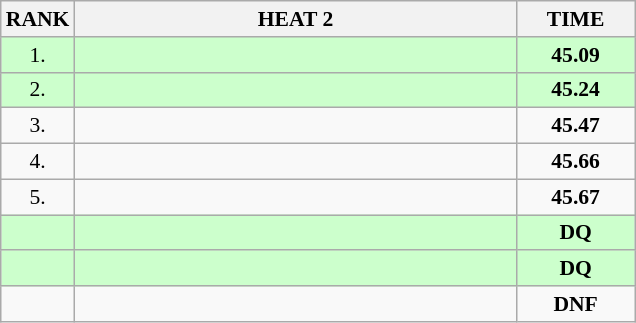<table class="wikitable" style="border-collapse: collapse; font-size: 90%;">
<tr>
<th>RANK</th>
<th style="width: 20em">HEAT 2</th>
<th style="width: 5em">TIME</th>
</tr>
<tr style="background:#ccffcc;">
<td align="center">1.</td>
<td></td>
<td align="center"><strong>45.09</strong></td>
</tr>
<tr style="background:#ccffcc;">
<td align="center">2.</td>
<td></td>
<td align="center"><strong>45.24</strong></td>
</tr>
<tr>
<td align="center">3.</td>
<td></td>
<td align="center"><strong>45.47</strong></td>
</tr>
<tr>
<td align="center">4.</td>
<td></td>
<td align="center"><strong>45.66</strong></td>
</tr>
<tr>
<td align="center">5.</td>
<td></td>
<td align="center"><strong>45.67</strong></td>
</tr>
<tr style="background:#ccffcc;">
<td align="center"></td>
<td></td>
<td align="center"><strong>DQ</strong></td>
</tr>
<tr style="background:#ccffcc;">
<td align="center"></td>
<td></td>
<td align="center"><strong>DQ</strong></td>
</tr>
<tr>
<td align="center"></td>
<td></td>
<td align="center"><strong>DNF</strong></td>
</tr>
</table>
